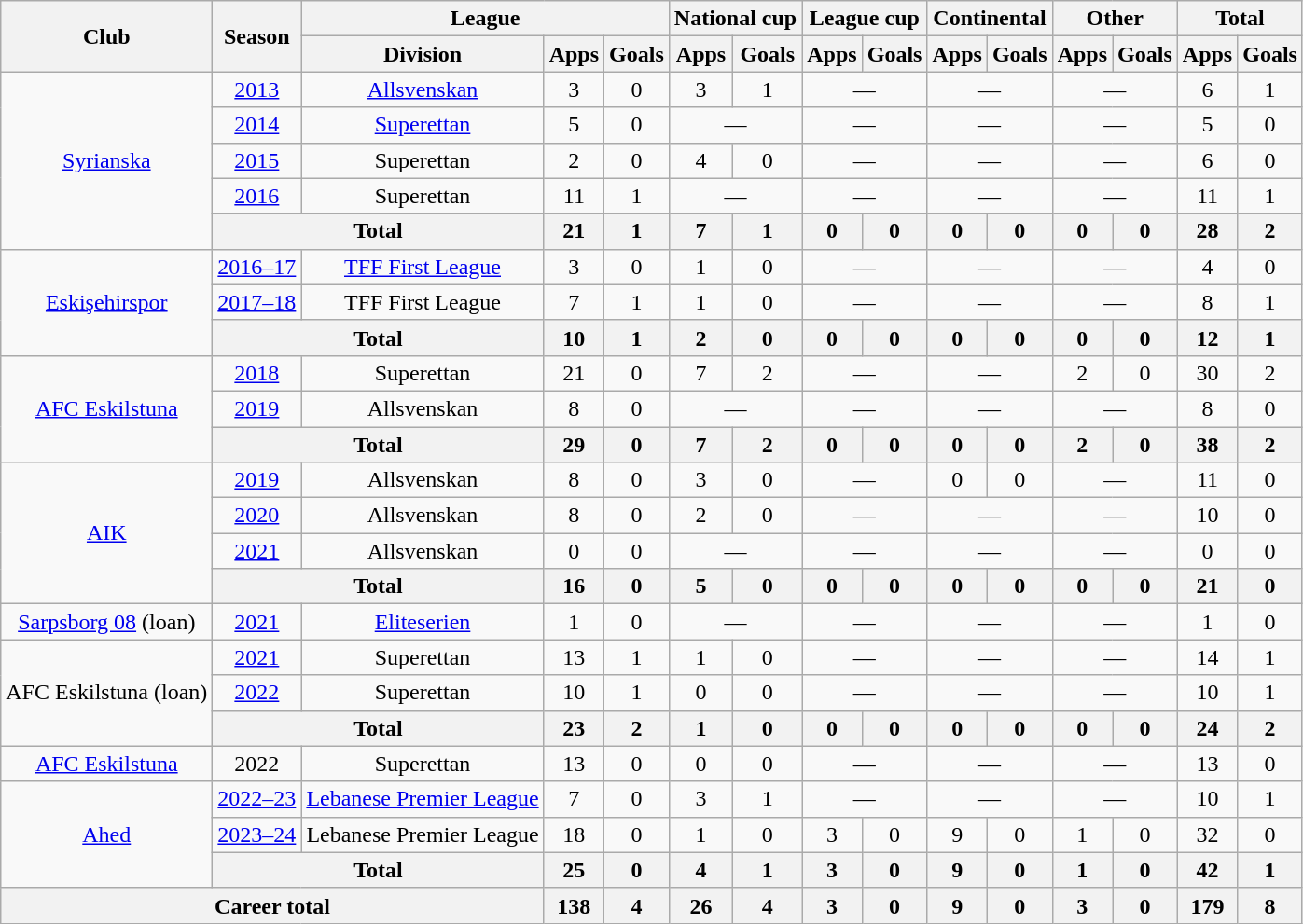<table class="wikitable" style="text-align:center">
<tr>
<th rowspan="2">Club</th>
<th rowspan="2">Season</th>
<th colspan="3">League</th>
<th colspan="2">National cup</th>
<th colspan="2">League cup</th>
<th colspan="2">Continental</th>
<th colspan="2">Other</th>
<th colspan="2">Total</th>
</tr>
<tr>
<th>Division</th>
<th>Apps</th>
<th>Goals</th>
<th>Apps</th>
<th>Goals</th>
<th>Apps</th>
<th>Goals</th>
<th>Apps</th>
<th>Goals</th>
<th>Apps</th>
<th>Goals</th>
<th>Apps</th>
<th>Goals</th>
</tr>
<tr>
<td rowspan="5"><a href='#'>Syrianska</a></td>
<td><a href='#'>2013</a></td>
<td><a href='#'>Allsvenskan</a></td>
<td>3</td>
<td>0</td>
<td>3</td>
<td>1</td>
<td colspan="2">—</td>
<td colspan="2">—</td>
<td colspan="2">—</td>
<td>6</td>
<td>1</td>
</tr>
<tr>
<td><a href='#'>2014</a></td>
<td><a href='#'>Superettan</a></td>
<td>5</td>
<td>0</td>
<td colspan="2">—</td>
<td colspan="2">—</td>
<td colspan="2">—</td>
<td colspan="2">—</td>
<td>5</td>
<td>0</td>
</tr>
<tr>
<td><a href='#'>2015</a></td>
<td>Superettan</td>
<td>2</td>
<td>0</td>
<td>4</td>
<td>0</td>
<td colspan="2">—</td>
<td colspan="2">—</td>
<td colspan="2">—</td>
<td>6</td>
<td>0</td>
</tr>
<tr>
<td><a href='#'>2016</a></td>
<td>Superettan</td>
<td>11</td>
<td>1</td>
<td colspan="2">—</td>
<td colspan="2">—</td>
<td colspan="2">—</td>
<td colspan="2">—</td>
<td>11</td>
<td>1</td>
</tr>
<tr>
<th colspan="2">Total</th>
<th>21</th>
<th>1</th>
<th>7</th>
<th>1</th>
<th>0</th>
<th>0</th>
<th>0</th>
<th>0</th>
<th>0</th>
<th>0</th>
<th>28</th>
<th>2</th>
</tr>
<tr>
<td rowspan="3"><a href='#'>Eskişehirspor</a></td>
<td><a href='#'>2016–17</a></td>
<td><a href='#'>TFF First League</a></td>
<td>3</td>
<td>0</td>
<td>1</td>
<td>0</td>
<td colspan="2">—</td>
<td colspan="2">—</td>
<td colspan="2">—</td>
<td>4</td>
<td>0</td>
</tr>
<tr>
<td><a href='#'>2017–18</a></td>
<td>TFF First League</td>
<td>7</td>
<td>1</td>
<td>1</td>
<td>0</td>
<td colspan="2">—</td>
<td colspan="2">—</td>
<td colspan="2">—</td>
<td>8</td>
<td>1</td>
</tr>
<tr>
<th colspan="2">Total</th>
<th>10</th>
<th>1</th>
<th>2</th>
<th>0</th>
<th>0</th>
<th>0</th>
<th>0</th>
<th>0</th>
<th>0</th>
<th>0</th>
<th>12</th>
<th>1</th>
</tr>
<tr>
<td rowspan="3"><a href='#'>AFC Eskilstuna</a></td>
<td><a href='#'>2018</a></td>
<td>Superettan</td>
<td>21</td>
<td>0</td>
<td>7</td>
<td>2</td>
<td colspan="2">—</td>
<td colspan="2">—</td>
<td>2</td>
<td>0</td>
<td>30</td>
<td>2</td>
</tr>
<tr>
<td><a href='#'>2019</a></td>
<td>Allsvenskan</td>
<td>8</td>
<td>0</td>
<td colspan="2">—</td>
<td colspan="2">—</td>
<td colspan="2">—</td>
<td colspan="2">—</td>
<td>8</td>
<td>0</td>
</tr>
<tr>
<th colspan="2">Total</th>
<th>29</th>
<th>0</th>
<th>7</th>
<th>2</th>
<th>0</th>
<th>0</th>
<th>0</th>
<th>0</th>
<th>2</th>
<th>0</th>
<th>38</th>
<th>2</th>
</tr>
<tr>
<td rowspan="4"><a href='#'>AIK</a></td>
<td><a href='#'>2019</a></td>
<td>Allsvenskan</td>
<td>8</td>
<td>0</td>
<td>3</td>
<td>0</td>
<td colspan="2">—</td>
<td>0</td>
<td>0</td>
<td colspan="2">—</td>
<td>11</td>
<td>0</td>
</tr>
<tr>
<td><a href='#'>2020</a></td>
<td>Allsvenskan</td>
<td>8</td>
<td>0</td>
<td>2</td>
<td>0</td>
<td colspan="2">—</td>
<td colspan="2">—</td>
<td colspan="2">—</td>
<td>10</td>
<td>0</td>
</tr>
<tr>
<td><a href='#'>2021</a></td>
<td>Allsvenskan</td>
<td>0</td>
<td>0</td>
<td colspan="2">—</td>
<td colspan="2">—</td>
<td colspan="2">—</td>
<td colspan="2">—</td>
<td>0</td>
<td>0</td>
</tr>
<tr>
<th colspan="2">Total</th>
<th>16</th>
<th>0</th>
<th>5</th>
<th>0</th>
<th>0</th>
<th>0</th>
<th>0</th>
<th>0</th>
<th>0</th>
<th>0</th>
<th>21</th>
<th>0</th>
</tr>
<tr>
<td><a href='#'>Sarpsborg 08</a> (loan)</td>
<td><a href='#'>2021</a></td>
<td><a href='#'>Eliteserien</a></td>
<td>1</td>
<td>0</td>
<td colspan="2">—</td>
<td colspan="2">—</td>
<td colspan="2">—</td>
<td colspan="2">—</td>
<td>1</td>
<td>0</td>
</tr>
<tr>
<td rowspan="3">AFC Eskilstuna (loan)</td>
<td><a href='#'>2021</a></td>
<td>Superettan</td>
<td>13</td>
<td>1</td>
<td>1</td>
<td>0</td>
<td colspan="2">—</td>
<td colspan="2">—</td>
<td colspan="2">—</td>
<td>14</td>
<td>1</td>
</tr>
<tr>
<td><a href='#'>2022</a></td>
<td>Superettan</td>
<td>10</td>
<td>1</td>
<td>0</td>
<td>0</td>
<td colspan="2">—</td>
<td colspan="2">—</td>
<td colspan="2">—</td>
<td>10</td>
<td>1</td>
</tr>
<tr>
<th colspan="2">Total</th>
<th>23</th>
<th>2</th>
<th>1</th>
<th>0</th>
<th>0</th>
<th>0</th>
<th>0</th>
<th>0</th>
<th>0</th>
<th>0</th>
<th>24</th>
<th>2</th>
</tr>
<tr>
<td><a href='#'>AFC Eskilstuna</a></td>
<td>2022</td>
<td>Superettan</td>
<td>13</td>
<td>0</td>
<td>0</td>
<td>0</td>
<td colspan="2">—</td>
<td colspan="2">—</td>
<td colspan="2">—</td>
<td>13</td>
<td>0</td>
</tr>
<tr>
<td rowspan="3"><a href='#'>Ahed</a></td>
<td><a href='#'>2022–23</a></td>
<td><a href='#'>Lebanese Premier League</a></td>
<td>7</td>
<td>0</td>
<td>3</td>
<td>1</td>
<td colspan="2">—</td>
<td colspan="2">—</td>
<td colspan="2">—</td>
<td>10</td>
<td>1</td>
</tr>
<tr>
<td><a href='#'>2023–24</a></td>
<td>Lebanese Premier League</td>
<td>18</td>
<td>0</td>
<td>1</td>
<td>0</td>
<td>3</td>
<td>0</td>
<td>9</td>
<td>0</td>
<td>1</td>
<td>0</td>
<td>32</td>
<td>0</td>
</tr>
<tr>
<th colspan="2">Total</th>
<th>25</th>
<th>0</th>
<th>4</th>
<th>1</th>
<th>3</th>
<th>0</th>
<th>9</th>
<th>0</th>
<th>1</th>
<th>0</th>
<th>42</th>
<th>1</th>
</tr>
<tr>
<th colspan="3">Career total</th>
<th>138</th>
<th>4</th>
<th>26</th>
<th>4</th>
<th>3</th>
<th>0</th>
<th>9</th>
<th>0</th>
<th>3</th>
<th>0</th>
<th>179</th>
<th>8</th>
</tr>
</table>
